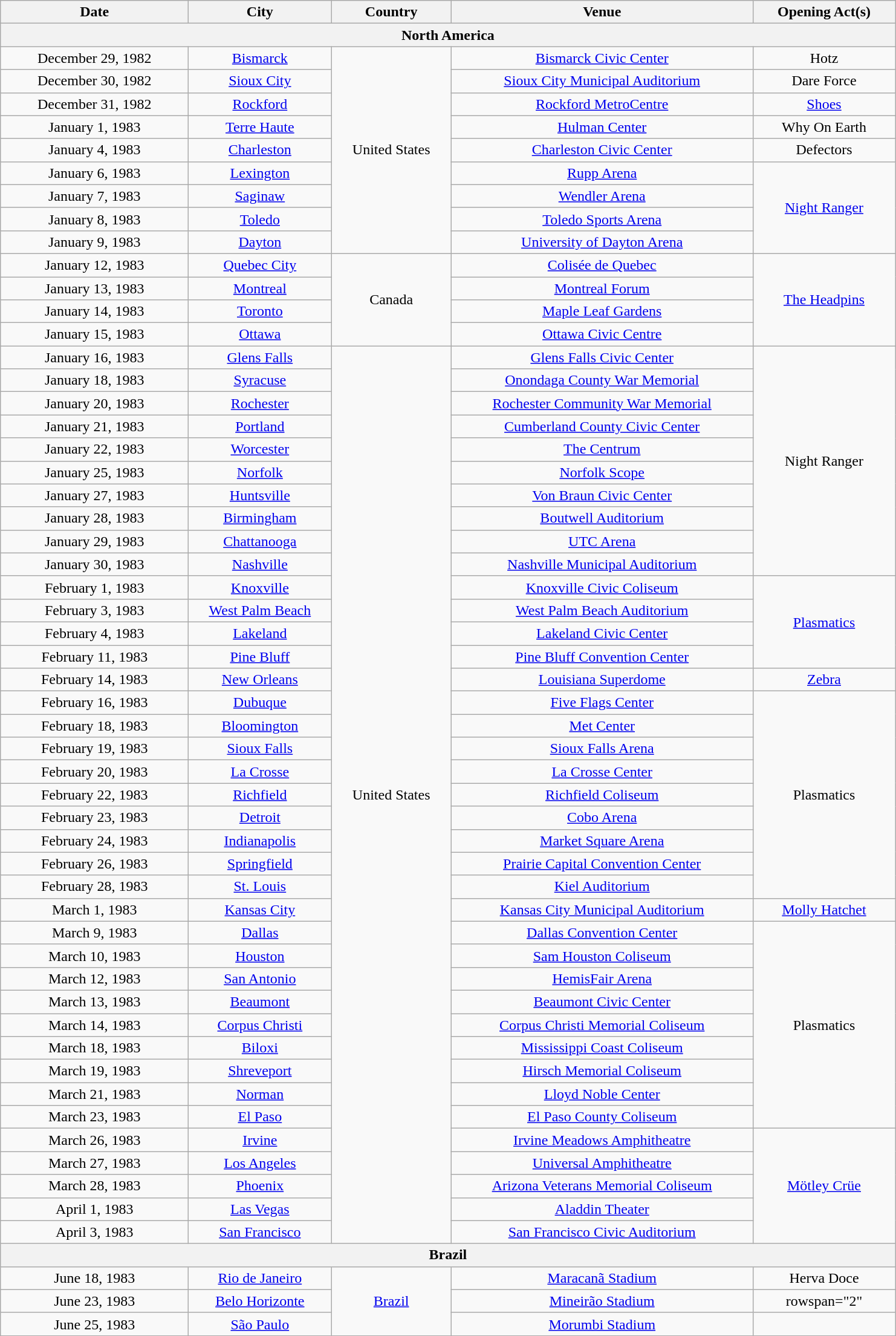<table class="wikitable" style="text-align:center;">
<tr>
<th width="200">Date</th>
<th width="150">City</th>
<th width="125">Country</th>
<th width="325">Venue</th>
<th width="150">Opening Act(s)</th>
</tr>
<tr>
<th colspan="5">North America</th>
</tr>
<tr>
<td>December 29, 1982</td>
<td><a href='#'>Bismarck</a></td>
<td rowspan="9">United States</td>
<td><a href='#'>Bismarck Civic Center</a></td>
<td>Hotz</td>
</tr>
<tr>
<td>December 30, 1982</td>
<td><a href='#'>Sioux City</a></td>
<td><a href='#'>Sioux City Municipal Auditorium</a></td>
<td>Dare Force</td>
</tr>
<tr>
<td>December 31, 1982</td>
<td><a href='#'>Rockford</a></td>
<td><a href='#'>Rockford MetroCentre</a></td>
<td><a href='#'>Shoes</a></td>
</tr>
<tr>
<td>January 1, 1983</td>
<td><a href='#'>Terre Haute</a></td>
<td><a href='#'>Hulman Center</a></td>
<td>Why On Earth</td>
</tr>
<tr>
<td>January 4, 1983</td>
<td><a href='#'>Charleston</a></td>
<td><a href='#'>Charleston Civic Center</a></td>
<td>Defectors</td>
</tr>
<tr>
<td>January 6, 1983</td>
<td><a href='#'>Lexington</a></td>
<td><a href='#'>Rupp Arena</a></td>
<td rowspan="4"><a href='#'>Night Ranger</a></td>
</tr>
<tr>
<td>January 7, 1983</td>
<td><a href='#'>Saginaw</a></td>
<td><a href='#'>Wendler Arena</a></td>
</tr>
<tr>
<td>January 8, 1983</td>
<td><a href='#'>Toledo</a></td>
<td><a href='#'>Toledo Sports Arena</a></td>
</tr>
<tr>
<td>January 9, 1983</td>
<td><a href='#'>Dayton</a></td>
<td><a href='#'>University of Dayton Arena</a></td>
</tr>
<tr>
<td>January 12, 1983</td>
<td><a href='#'>Quebec City</a></td>
<td rowspan="4">Canada</td>
<td><a href='#'>Colisée de Quebec</a></td>
<td rowspan="4"><a href='#'>The Headpins</a></td>
</tr>
<tr>
<td>January 13, 1983</td>
<td><a href='#'>Montreal</a></td>
<td><a href='#'>Montreal Forum</a></td>
</tr>
<tr>
<td>January 14, 1983</td>
<td><a href='#'>Toronto</a></td>
<td><a href='#'>Maple Leaf Gardens</a></td>
</tr>
<tr>
<td>January 15, 1983</td>
<td><a href='#'>Ottawa</a></td>
<td><a href='#'>Ottawa Civic Centre</a></td>
</tr>
<tr>
<td>January 16, 1983</td>
<td><a href='#'>Glens Falls</a></td>
<td rowspan="39">United States</td>
<td><a href='#'>Glens Falls Civic Center</a></td>
<td rowspan="10">Night Ranger</td>
</tr>
<tr>
<td>January 18, 1983</td>
<td><a href='#'>Syracuse</a></td>
<td><a href='#'>Onondaga County War Memorial</a></td>
</tr>
<tr>
<td>January 20, 1983</td>
<td><a href='#'>Rochester</a></td>
<td><a href='#'>Rochester Community War Memorial</a></td>
</tr>
<tr>
<td>January 21, 1983</td>
<td><a href='#'>Portland</a></td>
<td><a href='#'>Cumberland County Civic Center</a></td>
</tr>
<tr>
<td>January 22, 1983</td>
<td><a href='#'>Worcester</a></td>
<td><a href='#'>The Centrum</a></td>
</tr>
<tr>
<td>January 25, 1983</td>
<td><a href='#'>Norfolk</a></td>
<td><a href='#'>Norfolk Scope</a></td>
</tr>
<tr>
<td>January 27, 1983</td>
<td><a href='#'>Huntsville</a></td>
<td><a href='#'>Von Braun Civic Center</a></td>
</tr>
<tr>
<td>January 28, 1983</td>
<td><a href='#'>Birmingham</a></td>
<td><a href='#'>Boutwell Auditorium</a></td>
</tr>
<tr>
<td>January 29, 1983</td>
<td><a href='#'>Chattanooga</a></td>
<td><a href='#'>UTC Arena</a></td>
</tr>
<tr>
<td>January 30, 1983</td>
<td><a href='#'>Nashville</a></td>
<td><a href='#'>Nashville Municipal Auditorium</a></td>
</tr>
<tr>
<td>February 1, 1983</td>
<td><a href='#'>Knoxville</a></td>
<td><a href='#'>Knoxville Civic Coliseum</a></td>
<td rowspan="4"><a href='#'>Plasmatics</a></td>
</tr>
<tr>
<td>February 3, 1983</td>
<td><a href='#'>West Palm Beach</a></td>
<td><a href='#'>West Palm Beach Auditorium</a></td>
</tr>
<tr>
<td>February 4, 1983</td>
<td><a href='#'>Lakeland</a></td>
<td><a href='#'>Lakeland Civic Center</a></td>
</tr>
<tr>
<td>February 11, 1983</td>
<td><a href='#'>Pine Bluff</a></td>
<td><a href='#'>Pine Bluff Convention Center</a></td>
</tr>
<tr>
<td>February 14, 1983</td>
<td><a href='#'>New Orleans</a></td>
<td><a href='#'>Louisiana Superdome</a></td>
<td><a href='#'>Zebra</a></td>
</tr>
<tr>
<td>February 16, 1983</td>
<td><a href='#'>Dubuque</a></td>
<td><a href='#'>Five Flags Center</a></td>
<td rowspan="9">Plasmatics</td>
</tr>
<tr>
<td>February 18, 1983</td>
<td><a href='#'>Bloomington</a></td>
<td><a href='#'>Met Center</a></td>
</tr>
<tr>
<td>February 19, 1983</td>
<td><a href='#'>Sioux Falls</a></td>
<td><a href='#'>Sioux Falls Arena</a></td>
</tr>
<tr>
<td>February 20, 1983</td>
<td><a href='#'>La Crosse</a></td>
<td><a href='#'>La Crosse Center</a></td>
</tr>
<tr>
<td>February 22, 1983</td>
<td><a href='#'>Richfield</a></td>
<td><a href='#'>Richfield Coliseum</a></td>
</tr>
<tr>
<td>February 23, 1983</td>
<td><a href='#'>Detroit</a></td>
<td><a href='#'>Cobo Arena</a></td>
</tr>
<tr>
<td>February 24, 1983</td>
<td><a href='#'>Indianapolis</a></td>
<td><a href='#'>Market Square Arena</a></td>
</tr>
<tr>
<td>February 26, 1983</td>
<td><a href='#'>Springfield</a></td>
<td><a href='#'>Prairie Capital Convention Center</a></td>
</tr>
<tr>
<td>February 28, 1983</td>
<td><a href='#'>St. Louis</a></td>
<td><a href='#'>Kiel Auditorium</a></td>
</tr>
<tr>
<td>March 1, 1983</td>
<td><a href='#'>Kansas City</a></td>
<td><a href='#'>Kansas City Municipal Auditorium</a></td>
<td><a href='#'>Molly Hatchet</a></td>
</tr>
<tr>
<td>March 9, 1983</td>
<td><a href='#'>Dallas</a></td>
<td><a href='#'>Dallas Convention Center</a></td>
<td rowspan="9">Plasmatics</td>
</tr>
<tr>
<td>March 10, 1983</td>
<td><a href='#'>Houston</a></td>
<td><a href='#'>Sam Houston Coliseum</a></td>
</tr>
<tr>
<td>March 12, 1983</td>
<td><a href='#'>San Antonio</a></td>
<td><a href='#'>HemisFair Arena</a></td>
</tr>
<tr>
<td>March 13, 1983</td>
<td><a href='#'>Beaumont</a></td>
<td><a href='#'>Beaumont Civic Center</a></td>
</tr>
<tr>
<td>March 14, 1983</td>
<td><a href='#'>Corpus Christi</a></td>
<td><a href='#'>Corpus Christi Memorial Coliseum</a></td>
</tr>
<tr>
<td>March 18, 1983</td>
<td><a href='#'>Biloxi</a></td>
<td><a href='#'>Mississippi Coast Coliseum</a></td>
</tr>
<tr>
<td>March 19, 1983</td>
<td><a href='#'>Shreveport</a></td>
<td><a href='#'>Hirsch Memorial Coliseum</a></td>
</tr>
<tr>
<td>March 21, 1983</td>
<td><a href='#'>Norman</a></td>
<td><a href='#'>Lloyd Noble Center</a></td>
</tr>
<tr>
<td>March 23, 1983</td>
<td><a href='#'>El Paso</a></td>
<td><a href='#'>El Paso County Coliseum</a></td>
</tr>
<tr>
<td>March 26, 1983</td>
<td><a href='#'>Irvine</a></td>
<td><a href='#'>Irvine Meadows Amphitheatre</a></td>
<td rowspan="5"><a href='#'>Mötley Crüe</a></td>
</tr>
<tr>
<td>March 27, 1983</td>
<td><a href='#'>Los Angeles</a></td>
<td><a href='#'>Universal Amphitheatre</a></td>
</tr>
<tr>
<td>March 28, 1983</td>
<td><a href='#'>Phoenix</a></td>
<td><a href='#'>Arizona Veterans Memorial Coliseum</a></td>
</tr>
<tr>
<td>April 1, 1983</td>
<td><a href='#'>Las Vegas</a></td>
<td><a href='#'>Aladdin Theater</a></td>
</tr>
<tr>
<td>April 3, 1983</td>
<td><a href='#'>San Francisco</a></td>
<td><a href='#'>San Francisco Civic Auditorium</a></td>
</tr>
<tr>
<th colspan="5">Brazil</th>
</tr>
<tr>
<td>June 18, 1983</td>
<td><a href='#'>Rio de Janeiro</a></td>
<td rowspan="3"><a href='#'>Brazil</a></td>
<td><a href='#'>Maracanã Stadium</a></td>
<td>Herva Doce</td>
</tr>
<tr>
<td>June 23, 1983</td>
<td><a href='#'>Belo Horizonte</a></td>
<td><a href='#'>Mineirão Stadium</a></td>
<td>rowspan="2" </td>
</tr>
<tr>
<td>June 25, 1983</td>
<td><a href='#'>São Paulo</a></td>
<td><a href='#'>Morumbi Stadium</a></td>
</tr>
</table>
